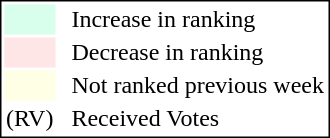<table style="border:1px solid black;">
<tr>
<td style="background:#D8FFEB; width:20px;"></td>
<td> </td>
<td>Increase in ranking</td>
</tr>
<tr>
<td style="background:#FFE6E6; width:20px;"></td>
<td> </td>
<td>Decrease in ranking</td>
</tr>
<tr>
<td style="background:#FFFFE6; width:20px;"></td>
<td> </td>
<td>Not ranked previous week</td>
</tr>
<tr>
<td>(RV)</td>
<td> </td>
<td>Received Votes</td>
</tr>
</table>
